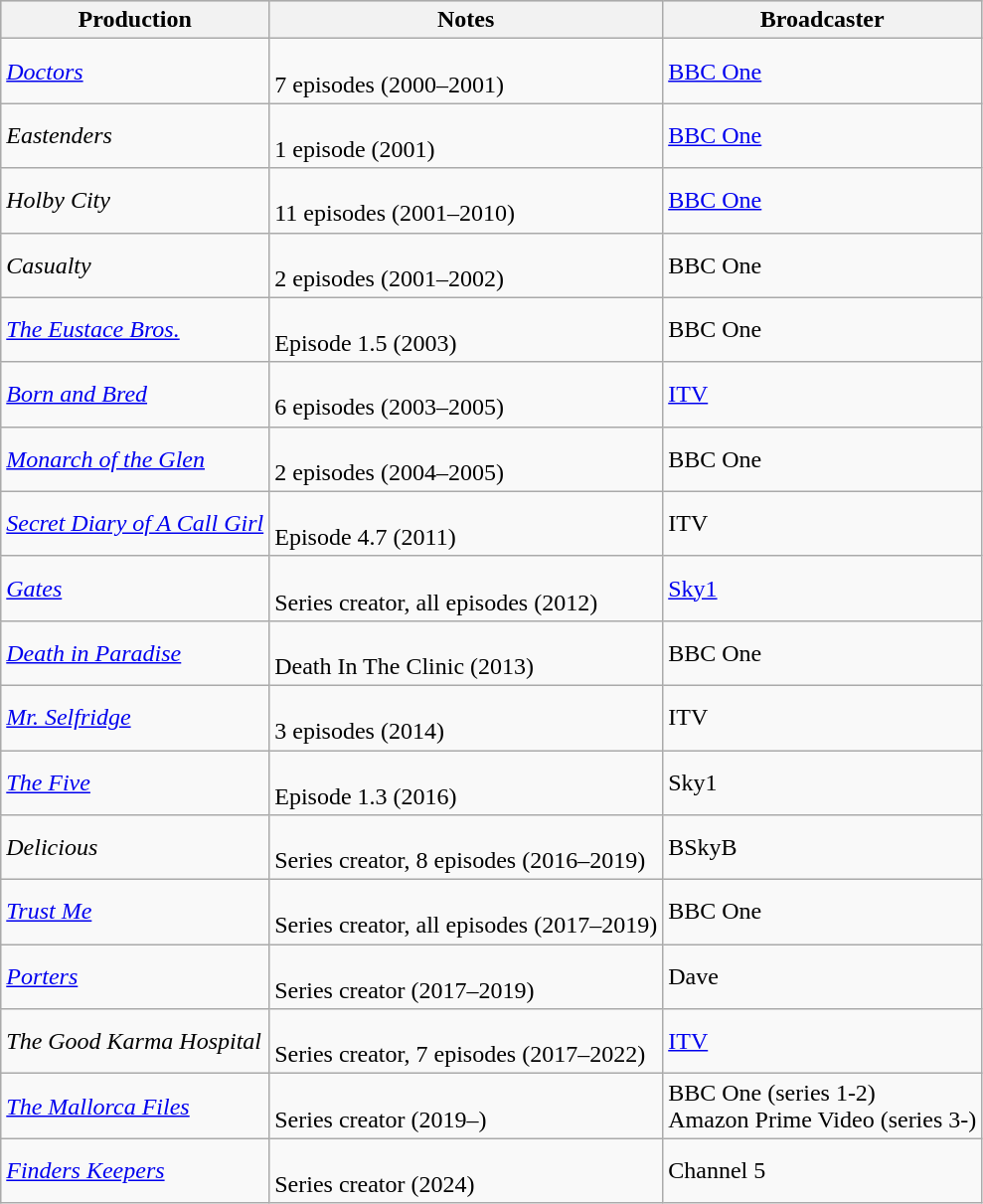<table class="wikitable">
<tr style="background:#ccc; text-align:center;">
<th>Production</th>
<th>Notes</th>
<th>Broadcaster</th>
</tr>
<tr>
<td><em><a href='#'>Doctors</a></em></td>
<td><br>7 episodes (2000–2001)</td>
<td><a href='#'>BBC One</a></td>
</tr>
<tr>
<td><em>Eastenders</em></td>
<td><br>1 episode (2001)</td>
<td><a href='#'>BBC One</a></td>
</tr>
<tr>
<td><em>Holby City</em></td>
<td><br>11 episodes (2001–2010)</td>
<td><a href='#'>BBC One</a></td>
</tr>
<tr>
<td><em>Casualty</em></td>
<td><br>2 episodes (2001–2002)</td>
<td>BBC One</td>
</tr>
<tr>
<td><em><a href='#'>The Eustace Bros.</a></em></td>
<td><br>Episode 1.5 (2003)</td>
<td>BBC One</td>
</tr>
<tr>
<td><em><a href='#'>Born and Bred</a></em></td>
<td><br>6 episodes (2003–2005)</td>
<td><a href='#'>ITV</a></td>
</tr>
<tr>
<td><em><a href='#'>Monarch of the Glen</a></em></td>
<td><br>2 episodes (2004–2005)</td>
<td>BBC One</td>
</tr>
<tr>
<td><em><a href='#'>Secret Diary of A Call Girl</a></em></td>
<td><br>Episode 4.7 (2011)</td>
<td>ITV</td>
</tr>
<tr>
<td><em><a href='#'>Gates</a></em></td>
<td><br>Series creator, all episodes (2012)</td>
<td><a href='#'>Sky1</a></td>
</tr>
<tr>
<td><em><a href='#'>Death in Paradise</a></em></td>
<td><br>Death In The Clinic (2013)</td>
<td>BBC One</td>
</tr>
<tr>
<td><em><a href='#'>Mr. Selfridge</a></em></td>
<td><br>3 episodes (2014)</td>
<td>ITV</td>
</tr>
<tr>
<td><em><a href='#'>The Five</a></em></td>
<td><br>Episode 1.3 (2016)</td>
<td>Sky1</td>
</tr>
<tr>
<td><em>Delicious</em></td>
<td><br>Series creator, 8 episodes (2016–2019)</td>
<td>BSkyB</td>
</tr>
<tr>
<td><em><a href='#'>Trust Me</a></em></td>
<td><br>Series creator, all episodes (2017–2019)</td>
<td>BBC One</td>
</tr>
<tr>
<td><em><a href='#'>Porters</a></em></td>
<td><br>Series creator (2017–2019)</td>
<td>Dave</td>
</tr>
<tr>
<td><em>The Good Karma Hospital</em></td>
<td><br>Series creator, 7 episodes (2017–2022)</td>
<td><a href='#'>ITV</a></td>
</tr>
<tr>
<td><em><a href='#'>The Mallorca Files</a></em></td>
<td><br>Series creator (2019–)</td>
<td>BBC One (series 1-2)<br>Amazon Prime Video (series 3-)</td>
</tr>
<tr>
<td><em><a href='#'>Finders Keepers</a></em></td>
<td><br>Series creator (2024)</td>
<td>Channel 5</td>
</tr>
</table>
